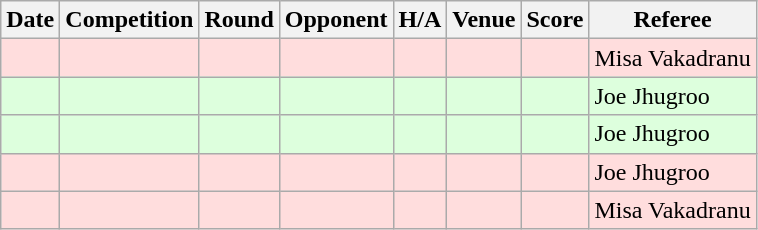<table class="wikitable">
<tr>
<th>Date</th>
<th>Competition</th>
<th>Round</th>
<th>Opponent</th>
<th>H/A</th>
<th>Venue</th>
<th>Score</th>
<th>Referee</th>
</tr>
<tr style="background:#ffdddd;">
<td></td>
<td></td>
<td></td>
<td></td>
<td></td>
<td></td>
<td></td>
<td> Misa Vakadranu</td>
</tr>
<tr style="background:#ddffdd;">
<td></td>
<td></td>
<td></td>
<td></td>
<td></td>
<td></td>
<td></td>
<td> Joe Jhugroo</td>
</tr>
<tr style="background:#ddffdd;">
<td></td>
<td></td>
<td></td>
<td></td>
<td></td>
<td></td>
<td></td>
<td> Joe Jhugroo</td>
</tr>
<tr style="background:#ffdddd;">
<td></td>
<td></td>
<td></td>
<td></td>
<td></td>
<td></td>
<td></td>
<td> Joe Jhugroo</td>
</tr>
<tr style="background:#ffdddd;">
<td></td>
<td></td>
<td></td>
<td></td>
<td></td>
<td></td>
<td></td>
<td> Misa Vakadranu</td>
</tr>
</table>
